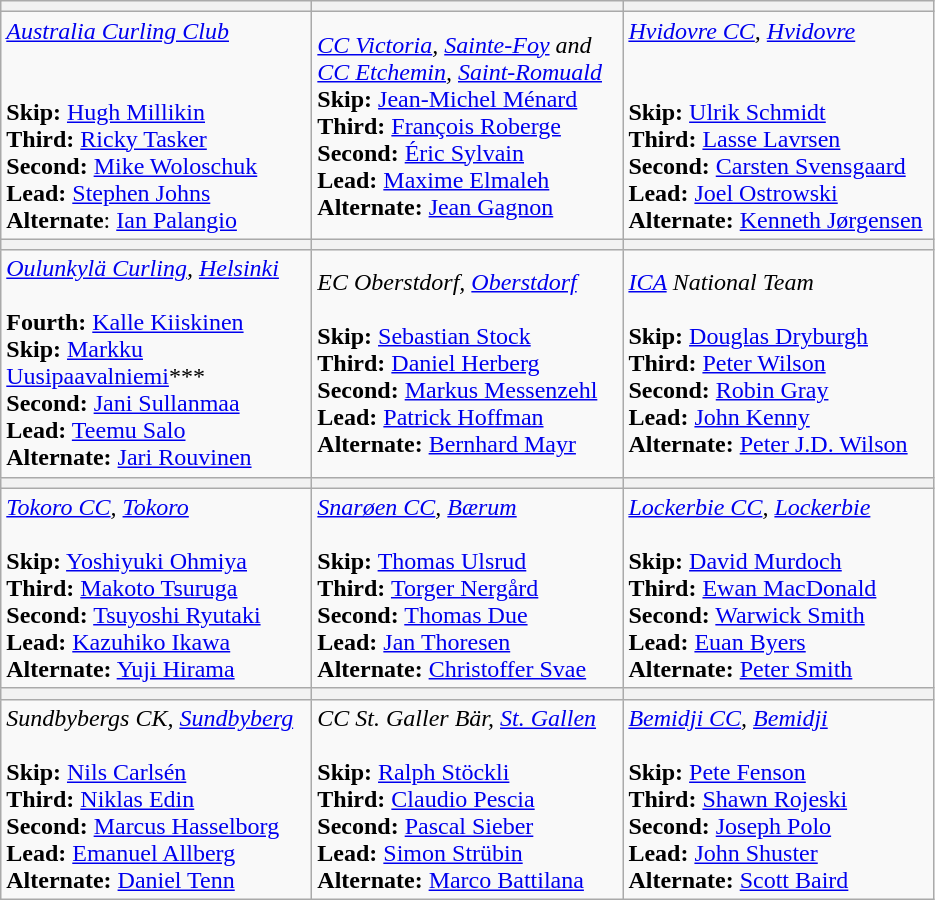<table class="wikitable">
<tr>
<th bgcolor="#efefef" width="200"></th>
<th bgcolor="#efefef" width="200"></th>
<th bgcolor="#efefef" width="200"></th>
</tr>
<tr>
<td><em><a href='#'>Australia Curling Club</a></em> <br><br><br><strong>Skip:</strong> <a href='#'>Hugh Millikin</a> <br>
<strong>Third:</strong> <a href='#'>Ricky Tasker</a> <br>
<strong>Second:</strong> <a href='#'>Mike Woloschuk</a> <br>
<strong>Lead:</strong> <a href='#'>Stephen Johns</a> <br>
<strong>Alternate</strong>: <a href='#'>Ian Palangio</a></td>
<td><em><a href='#'>CC Victoria</a>, <a href='#'>Sainte-Foy</a> and<br><a href='#'>CC Etchemin</a>, <a href='#'>Saint-Romuald</a></em><br><strong>Skip:</strong> <a href='#'>Jean-Michel Ménard</a> <br>
<strong>Third:</strong> <a href='#'>François Roberge</a> <br>
<strong>Second:</strong> <a href='#'>Éric Sylvain</a> <br>
<strong>Lead:</strong> <a href='#'>Maxime Elmaleh</a> <br>
<strong>Alternate:</strong> <a href='#'>Jean Gagnon</a></td>
<td><em><a href='#'>Hvidovre CC</a>, <a href='#'>Hvidovre</a></em> <br><br><br><strong>Skip:</strong> <a href='#'>Ulrik Schmidt</a> <br>
<strong>Third:</strong> <a href='#'>Lasse Lavrsen</a> <br>
<strong>Second:</strong> <a href='#'>Carsten Svensgaard</a> <br>
<strong>Lead:</strong> <a href='#'>Joel Ostrowski</a> <br>
<strong>Alternate:</strong> <a href='#'>Kenneth Jørgensen</a></td>
</tr>
<tr>
<th bgcolor="#efefef" width="200"></th>
<th bgcolor="#efefef" width="200"></th>
<th bgcolor="#efefef" width="200"></th>
</tr>
<tr>
<td><em><a href='#'>Oulunkylä Curling</a>, <a href='#'>Helsinki</a></em> <br><br><strong>Fourth:</strong> <a href='#'>Kalle Kiiskinen</a> <br>
<strong>Skip:</strong> <a href='#'>Markku Uusipaavalniemi</a>*** <br>
<strong>Second:</strong> <a href='#'>Jani Sullanmaa</a> <br>
<strong>Lead:</strong> <a href='#'>Teemu Salo</a> <br>
<strong>Alternate:</strong> <a href='#'>Jari Rouvinen</a></td>
<td><em>EC Oberstdorf, <a href='#'>Oberstdorf</a></em> <br><br><strong>Skip:</strong> <a href='#'>Sebastian Stock</a> <br>
<strong>Third:</strong> <a href='#'>Daniel Herberg</a> <br>
<strong>Second:</strong> <a href='#'>Markus Messenzehl</a> <br>
<strong>Lead:</strong> <a href='#'>Patrick Hoffman</a> <br>
<strong>Alternate:</strong> <a href='#'>Bernhard Mayr</a></td>
<td><em><a href='#'>ICA</a> National Team</em> <br><br><strong>Skip:</strong> <a href='#'>Douglas Dryburgh</a> <br>
<strong>Third:</strong> <a href='#'>Peter Wilson</a> <br>
<strong>Second:</strong> <a href='#'>Robin Gray</a> <br>
<strong>Lead:</strong> <a href='#'>John Kenny</a> <br>
<strong>Alternate:</strong> <a href='#'>Peter J.D. Wilson</a></td>
</tr>
<tr>
<th bgcolor="#efefef" width="200"></th>
<th bgcolor="#efefef" width="200"></th>
<th bgcolor="#efefef" width="200"></th>
</tr>
<tr>
<td><em><a href='#'>Tokoro CC</a>, <a href='#'>Tokoro</a></em><br><br><strong>Skip:</strong> <a href='#'>Yoshiyuki Ohmiya</a> <br>
<strong>Third:</strong> <a href='#'>Makoto Tsuruga</a> <br>
<strong>Second:</strong> <a href='#'>Tsuyoshi Ryutaki</a> <br>
<strong>Lead:</strong> <a href='#'>Kazuhiko Ikawa</a> <br>
<strong>Alternate:</strong> <a href='#'>Yuji Hirama</a></td>
<td><em><a href='#'>Snarøen CC</a>, <a href='#'>Bærum</a></em> <br><br><strong>Skip:</strong> <a href='#'>Thomas Ulsrud</a> <br>
<strong>Third:</strong> <a href='#'>Torger Nergård</a> <br>
<strong>Second:</strong> <a href='#'>Thomas Due</a> <br>
<strong>Lead:</strong> <a href='#'>Jan Thoresen</a> <br>
<strong>Alternate:</strong> <a href='#'>Christoffer Svae</a></td>
<td><em><a href='#'>Lockerbie CC</a>, <a href='#'>Lockerbie</a></em> <br><br><strong>Skip:</strong> <a href='#'>David Murdoch</a> <br>
<strong>Third:</strong> <a href='#'>Ewan MacDonald</a> <br>
<strong>Second:</strong> <a href='#'>Warwick Smith</a> <br>
<strong>Lead:</strong> <a href='#'>Euan Byers</a> <br>
<strong>Alternate:</strong> <a href='#'>Peter Smith</a></td>
</tr>
<tr>
<th bgcolor="#efefef" width="200"></th>
<th bgcolor="#efefef" width="200"></th>
<th bgcolor="#efefef" width="200"></th>
</tr>
<tr>
<td><em>Sundbybergs CK, <a href='#'>Sundbyberg</a></em> <br><br><strong>Skip:</strong> <a href='#'>Nils Carlsén</a> <br>
<strong>Third:</strong> <a href='#'>Niklas Edin</a> <br>
<strong>Second:</strong> <a href='#'>Marcus Hasselborg</a> <br>
<strong>Lead:</strong> <a href='#'>Emanuel Allberg</a>  <br>
<strong>Alternate:</strong> <a href='#'>Daniel Tenn</a></td>
<td><em>CC St. Galler Bär, <a href='#'>St. Gallen</a></em><br><br><strong>Skip:</strong> <a href='#'>Ralph Stöckli</a> <br>
<strong>Third:</strong> <a href='#'>Claudio Pescia</a> <br>
<strong>Second:</strong> <a href='#'>Pascal Sieber</a> <br>
<strong>Lead:</strong> <a href='#'>Simon Strübin</a> <br>
<strong>Alternate:</strong> <a href='#'>Marco Battilana</a></td>
<td><em><a href='#'>Bemidji CC</a>, <a href='#'>Bemidji</a></em> <br><br><strong>Skip:</strong> <a href='#'>Pete Fenson</a> <br>
<strong>Third:</strong> <a href='#'>Shawn Rojeski</a> <br>
<strong>Second:</strong> <a href='#'>Joseph Polo</a> <br>
<strong>Lead:</strong> <a href='#'>John Shuster</a> <br>
<strong>Alternate:</strong> <a href='#'>Scott Baird</a></td>
</tr>
</table>
